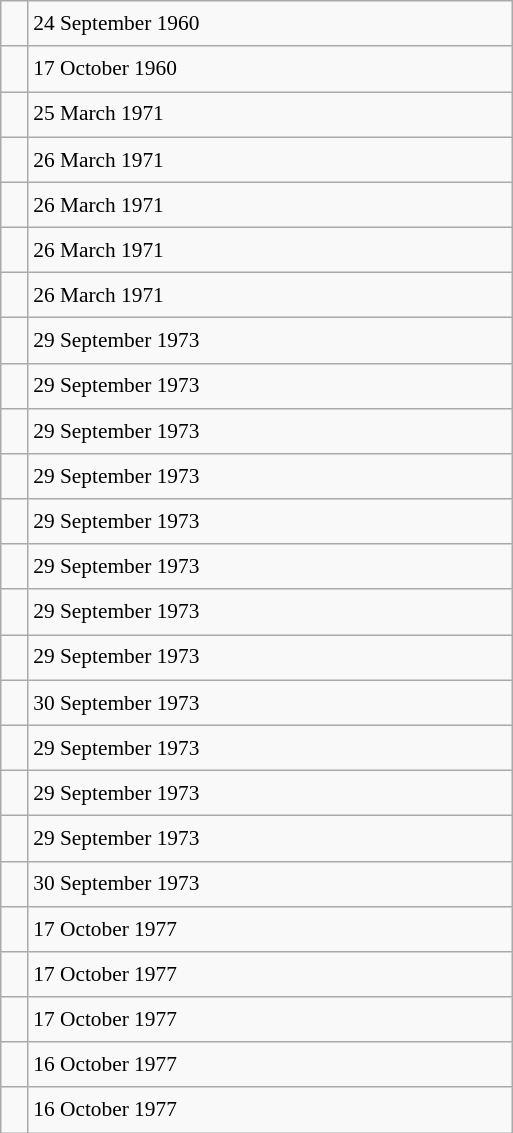<table class="wikitable" style="font-size: 89%; float: left; width: 24em; margin-right: 1em; line-height: 1.65em">
<tr>
<td></td>
<td>24 September 1960</td>
</tr>
<tr>
<td></td>
<td>17 October 1960</td>
</tr>
<tr>
<td></td>
<td>25 March 1971</td>
</tr>
<tr>
<td></td>
<td>26 March 1971</td>
</tr>
<tr>
<td></td>
<td>26 March 1971</td>
</tr>
<tr>
<td></td>
<td>26 March 1971</td>
</tr>
<tr>
<td></td>
<td>26 March 1971</td>
</tr>
<tr>
<td></td>
<td>29 September 1973</td>
</tr>
<tr>
<td></td>
<td>29 September 1973</td>
</tr>
<tr>
<td></td>
<td>29 September 1973</td>
</tr>
<tr>
<td></td>
<td>29 September 1973</td>
</tr>
<tr>
<td></td>
<td>29 September 1973</td>
</tr>
<tr>
<td></td>
<td>29 September 1973</td>
</tr>
<tr>
<td></td>
<td>29 September 1973</td>
</tr>
<tr>
<td></td>
<td>29 September 1973</td>
</tr>
<tr>
<td></td>
<td>30 September 1973</td>
</tr>
<tr>
<td></td>
<td>29 September 1973</td>
</tr>
<tr>
<td></td>
<td>29 September 1973</td>
</tr>
<tr>
<td></td>
<td>29 September 1973</td>
</tr>
<tr>
<td></td>
<td>30 September 1973</td>
</tr>
<tr>
<td></td>
<td>17 October 1977</td>
</tr>
<tr>
<td></td>
<td>17 October 1977</td>
</tr>
<tr>
<td></td>
<td>17 October 1977</td>
</tr>
<tr>
<td></td>
<td>16 October 1977</td>
</tr>
<tr>
<td></td>
<td>16 October 1977</td>
</tr>
</table>
